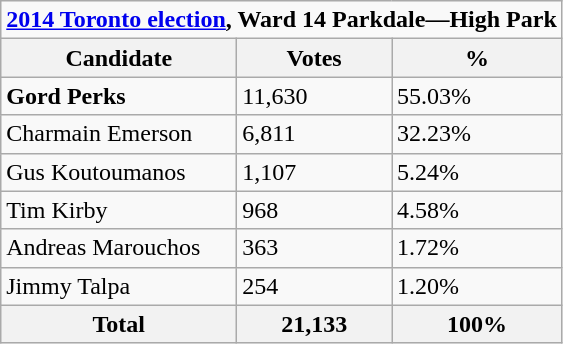<table class="wikitable">
<tr>
<td colspan="3" align="center"><strong><a href='#'>2014 Toronto election</a>, Ward 14 Parkdale—High Park</strong></td>
</tr>
<tr>
<th width="150px" bgcolor="#DDDDFF">Candidate</th>
<th bgcolor="#DDDDFF">Votes</th>
<th bgcolor="#DDDDFF">%</th>
</tr>
<tr>
<td><strong>Gord Perks</strong></td>
<td>11,630</td>
<td>55.03%</td>
</tr>
<tr>
<td>Charmain Emerson</td>
<td>6,811</td>
<td>32.23%</td>
</tr>
<tr>
<td>Gus Koutoumanos</td>
<td>1,107</td>
<td>5.24%</td>
</tr>
<tr>
<td>Tim Kirby</td>
<td>968</td>
<td>4.58%</td>
</tr>
<tr>
<td>Andreas Marouchos</td>
<td>363</td>
<td>1.72%</td>
</tr>
<tr>
<td>Jimmy Talpa</td>
<td>254</td>
<td>1.20%</td>
</tr>
<tr>
<th>Total</th>
<th>21,133</th>
<th>100%</th>
</tr>
</table>
